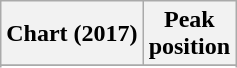<table class="wikitable sortable plainrowheaders" style="text-align:center">
<tr>
<th scope="col">Chart (2017)</th>
<th scope="col">Peak<br> position</th>
</tr>
<tr>
</tr>
<tr>
</tr>
<tr>
</tr>
</table>
